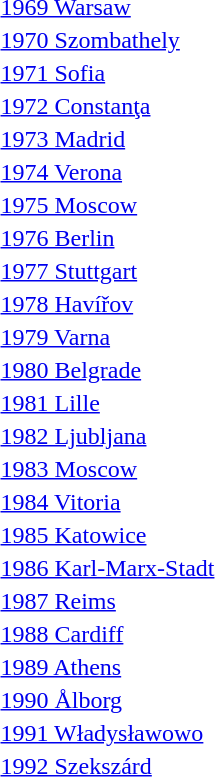<table>
<tr>
<td><a href='#'>1969 Warsaw</a></td>
<td></td>
<td></td>
<td></td>
</tr>
<tr>
<td><a href='#'>1970 Szombathely</a></td>
<td></td>
<td></td>
<td></td>
</tr>
<tr>
<td><a href='#'>1971 Sofia</a></td>
<td></td>
<td></td>
<td></td>
</tr>
<tr>
<td><a href='#'>1972 Constanţa</a></td>
<td></td>
<td></td>
<td></td>
</tr>
<tr>
<td><a href='#'>1973 Madrid</a></td>
<td></td>
<td></td>
<td></td>
</tr>
<tr>
<td><a href='#'>1974 Verona</a></td>
<td></td>
<td></td>
<td></td>
</tr>
<tr>
<td><a href='#'>1975 Moscow</a></td>
<td></td>
<td></td>
<td></td>
</tr>
<tr>
<td><a href='#'>1976 Berlin</a></td>
<td></td>
<td></td>
<td></td>
</tr>
<tr>
<td><a href='#'>1977 Stuttgart</a></td>
<td></td>
<td></td>
<td></td>
</tr>
<tr>
<td><a href='#'>1978 Havířov</a></td>
<td></td>
<td></td>
<td></td>
</tr>
<tr>
<td><a href='#'>1979 Varna</a></td>
<td></td>
<td></td>
<td></td>
</tr>
<tr>
<td><a href='#'>1980 Belgrade</a></td>
<td></td>
<td></td>
<td></td>
</tr>
<tr>
<td><a href='#'>1981 Lille</a></td>
<td></td>
<td></td>
<td></td>
</tr>
<tr>
<td><a href='#'>1982 Ljubljana</a></td>
<td></td>
<td></td>
<td></td>
</tr>
<tr>
<td><a href='#'>1983  Moscow</a></td>
<td></td>
<td></td>
<td></td>
</tr>
<tr>
<td><a href='#'>1984 Vitoria</a></td>
<td></td>
<td></td>
<td></td>
</tr>
<tr>
<td><a href='#'>1985 Katowice</a></td>
<td></td>
<td></td>
<td></td>
</tr>
<tr>
<td><a href='#'>1986 Karl-Marx-Stadt</a></td>
<td></td>
<td></td>
<td></td>
</tr>
<tr>
<td><a href='#'>1987 Reims</a></td>
<td></td>
<td></td>
<td></td>
</tr>
<tr>
<td><a href='#'>1988 Cardiff</a></td>
<td></td>
<td></td>
<td></td>
</tr>
<tr>
<td><a href='#'>1989 Athens</a></td>
<td></td>
<td></td>
<td></td>
</tr>
<tr>
<td><a href='#'>1990 Ålborg</a></td>
<td></td>
<td></td>
<td></td>
</tr>
<tr>
<td><a href='#'>1991 Władysławowo</a></td>
<td></td>
<td></td>
<td></td>
</tr>
<tr>
<td><a href='#'>1992 Szekszárd</a></td>
<td></td>
<td></td>
<td></td>
</tr>
</table>
